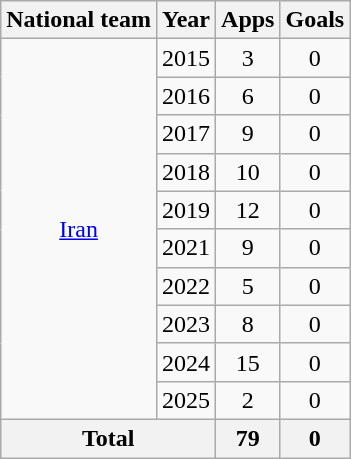<table class="wikitable" style="text-align:center">
<tr>
<th>National team</th>
<th>Year</th>
<th>Apps</th>
<th>Goals</th>
</tr>
<tr>
<td rowspan="10"><a href='#'>Iran</a></td>
<td>2015</td>
<td>3</td>
<td>0</td>
</tr>
<tr>
<td>2016</td>
<td>6</td>
<td>0</td>
</tr>
<tr>
<td>2017</td>
<td>9</td>
<td>0</td>
</tr>
<tr>
<td>2018</td>
<td>10</td>
<td>0</td>
</tr>
<tr>
<td>2019</td>
<td>12</td>
<td>0</td>
</tr>
<tr>
<td>2021</td>
<td>9</td>
<td>0</td>
</tr>
<tr>
<td>2022</td>
<td>5</td>
<td>0</td>
</tr>
<tr>
<td>2023</td>
<td>8</td>
<td>0</td>
</tr>
<tr>
<td>2024</td>
<td>15</td>
<td>0</td>
</tr>
<tr>
<td>2025</td>
<td>2</td>
<td>0</td>
</tr>
<tr>
<th colspan="2">Total</th>
<th>79</th>
<th>0</th>
</tr>
</table>
